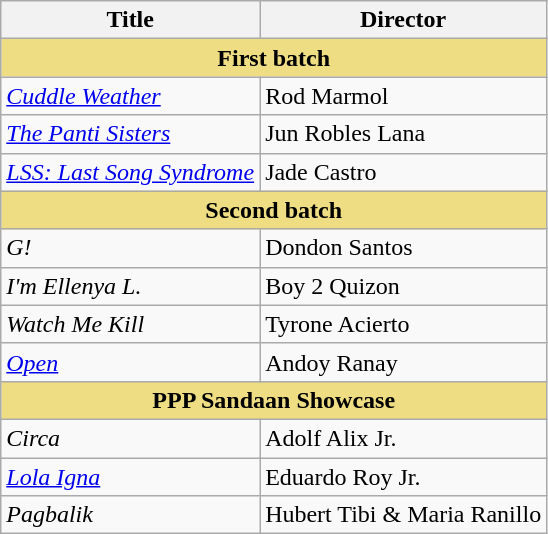<table class="wikitable">
<tr>
<th>Title</th>
<th>Director</th>
</tr>
<tr>
<th style="background:#EEDD82" colspan=5>First batch</th>
</tr>
<tr>
<td><em><a href='#'>Cuddle Weather</a></em></td>
<td>Rod Marmol</td>
</tr>
<tr>
<td><em><a href='#'>The Panti Sisters</a></em></td>
<td>Jun Robles Lana</td>
</tr>
<tr>
<td><em><a href='#'>LSS: Last Song Syndrome</a></em></td>
<td>Jade Castro</td>
</tr>
<tr>
<th style="background:#EEDD82" colspan=5>Second batch</th>
</tr>
<tr>
<td><em>G!</em></td>
<td>Dondon Santos</td>
</tr>
<tr>
<td><em>I'm Ellenya L.</em></td>
<td>Boy 2 Quizon</td>
</tr>
<tr>
<td><em>Watch Me Kill</em></td>
<td>Tyrone Acierto</td>
</tr>
<tr>
<td><em><a href='#'>Open</a></em></td>
<td>Andoy Ranay</td>
</tr>
<tr>
<th style="background:#EEDD82" colspan=5>PPP Sandaan Showcase</th>
</tr>
<tr>
<td><em>Circa</em></td>
<td>Adolf Alix Jr.</td>
</tr>
<tr>
<td><em><a href='#'>Lola Igna</a></em></td>
<td>Eduardo Roy Jr.</td>
</tr>
<tr>
<td><em>Pagbalik</em></td>
<td>Hubert Tibi & Maria Ranillo</td>
</tr>
</table>
